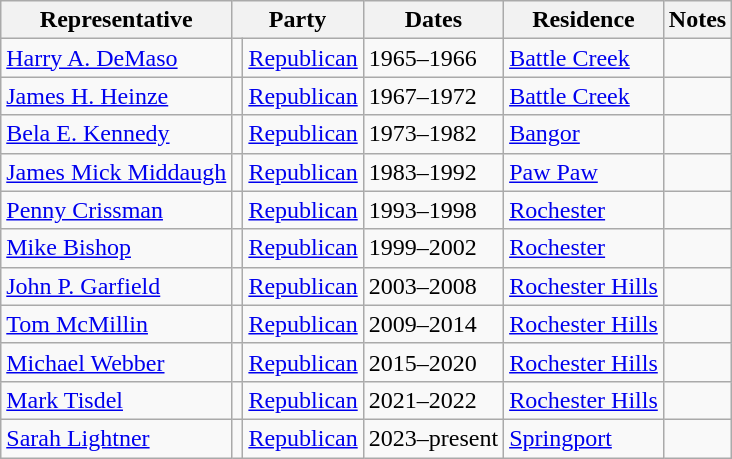<table class=wikitable>
<tr valign=bottom>
<th>Representative</th>
<th colspan="2">Party</th>
<th>Dates</th>
<th>Residence</th>
<th>Notes</th>
</tr>
<tr>
<td><a href='#'>Harry A. DeMaso</a></td>
<td bgcolor=></td>
<td><a href='#'>Republican</a></td>
<td>1965–1966</td>
<td><a href='#'>Battle Creek</a></td>
<td></td>
</tr>
<tr>
<td><a href='#'>James H. Heinze</a></td>
<td bgcolor=></td>
<td><a href='#'>Republican</a></td>
<td>1967–1972</td>
<td><a href='#'>Battle Creek</a></td>
<td></td>
</tr>
<tr>
<td><a href='#'>Bela E. Kennedy</a></td>
<td bgcolor=></td>
<td><a href='#'>Republican</a></td>
<td>1973–1982</td>
<td><a href='#'>Bangor</a></td>
<td></td>
</tr>
<tr>
<td><a href='#'>James Mick Middaugh</a></td>
<td bgcolor=></td>
<td><a href='#'>Republican</a></td>
<td>1983–1992</td>
<td><a href='#'>Paw Paw</a></td>
<td></td>
</tr>
<tr>
<td><a href='#'>Penny Crissman</a></td>
<td bgcolor=></td>
<td><a href='#'>Republican</a></td>
<td>1993–1998</td>
<td><a href='#'>Rochester</a></td>
<td></td>
</tr>
<tr>
<td><a href='#'>Mike Bishop</a></td>
<td bgcolor=></td>
<td><a href='#'>Republican</a></td>
<td>1999–2002</td>
<td><a href='#'>Rochester</a></td>
<td></td>
</tr>
<tr>
<td><a href='#'>John P. Garfield</a></td>
<td bgcolor=></td>
<td><a href='#'>Republican</a></td>
<td>2003–2008</td>
<td><a href='#'>Rochester Hills</a></td>
<td></td>
</tr>
<tr>
<td><a href='#'>Tom McMillin</a></td>
<td bgcolor=></td>
<td><a href='#'>Republican</a></td>
<td>2009–2014</td>
<td><a href='#'>Rochester Hills</a></td>
<td></td>
</tr>
<tr>
<td><a href='#'>Michael Webber</a></td>
<td bgcolor=></td>
<td><a href='#'>Republican</a></td>
<td>2015–2020</td>
<td><a href='#'>Rochester Hills</a></td>
<td></td>
</tr>
<tr>
<td><a href='#'>Mark Tisdel</a></td>
<td bgcolor=></td>
<td><a href='#'>Republican</a></td>
<td>2021–2022</td>
<td><a href='#'>Rochester Hills</a></td>
<td></td>
</tr>
<tr>
<td><a href='#'>Sarah Lightner</a></td>
<td bgcolor=></td>
<td><a href='#'>Republican</a></td>
<td>2023–present</td>
<td><a href='#'>Springport</a></td>
<td></td>
</tr>
</table>
